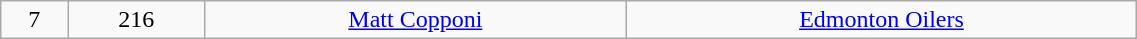<table class="wikitable" width="60%">
<tr align="center" bgcolor="">
<td>7</td>
<td>216</td>
<td><a href='#'>Matt Copponi</a></td>
<td><a href='#'>Edmonton Oilers</a></td>
</tr>
</table>
